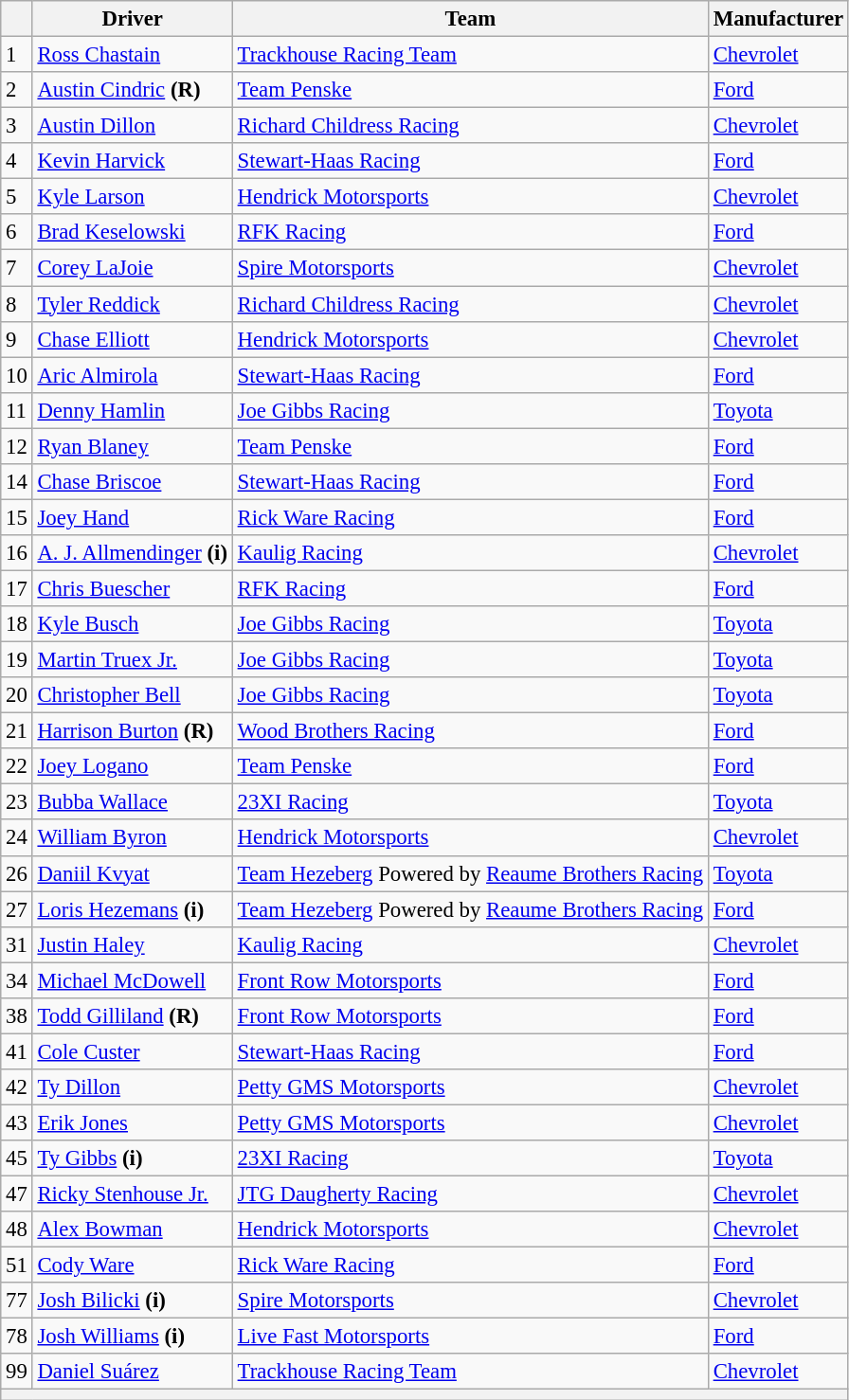<table class="wikitable" style="font-size:95%">
<tr>
<th></th>
<th>Driver</th>
<th>Team</th>
<th>Manufacturer</th>
</tr>
<tr>
<td>1</td>
<td><a href='#'>Ross Chastain</a></td>
<td><a href='#'>Trackhouse Racing Team</a></td>
<td><a href='#'>Chevrolet</a></td>
</tr>
<tr>
<td>2</td>
<td><a href='#'>Austin Cindric</a> <strong>(R)</strong></td>
<td><a href='#'>Team Penske</a></td>
<td><a href='#'>Ford</a></td>
</tr>
<tr>
<td>3</td>
<td><a href='#'>Austin Dillon</a></td>
<td><a href='#'>Richard Childress Racing</a></td>
<td><a href='#'>Chevrolet</a></td>
</tr>
<tr>
<td>4</td>
<td><a href='#'>Kevin Harvick</a></td>
<td><a href='#'>Stewart-Haas Racing</a></td>
<td><a href='#'>Ford</a></td>
</tr>
<tr>
<td>5</td>
<td><a href='#'>Kyle Larson</a></td>
<td><a href='#'>Hendrick Motorsports</a></td>
<td><a href='#'>Chevrolet</a></td>
</tr>
<tr>
<td>6</td>
<td><a href='#'>Brad Keselowski</a></td>
<td><a href='#'>RFK Racing</a></td>
<td><a href='#'>Ford</a></td>
</tr>
<tr>
<td>7</td>
<td><a href='#'>Corey LaJoie</a></td>
<td><a href='#'>Spire Motorsports</a></td>
<td><a href='#'>Chevrolet</a></td>
</tr>
<tr>
<td>8</td>
<td><a href='#'>Tyler Reddick</a></td>
<td><a href='#'>Richard Childress Racing</a></td>
<td><a href='#'>Chevrolet</a></td>
</tr>
<tr>
<td>9</td>
<td><a href='#'>Chase Elliott</a></td>
<td><a href='#'>Hendrick Motorsports</a></td>
<td><a href='#'>Chevrolet</a></td>
</tr>
<tr>
<td>10</td>
<td><a href='#'>Aric Almirola</a></td>
<td><a href='#'>Stewart-Haas Racing</a></td>
<td><a href='#'>Ford</a></td>
</tr>
<tr>
<td>11</td>
<td><a href='#'>Denny Hamlin</a></td>
<td><a href='#'>Joe Gibbs Racing</a></td>
<td><a href='#'>Toyota</a></td>
</tr>
<tr>
<td>12</td>
<td><a href='#'>Ryan Blaney</a></td>
<td><a href='#'>Team Penske</a></td>
<td><a href='#'>Ford</a></td>
</tr>
<tr>
<td>14</td>
<td><a href='#'>Chase Briscoe</a></td>
<td><a href='#'>Stewart-Haas Racing</a></td>
<td><a href='#'>Ford</a></td>
</tr>
<tr>
<td>15</td>
<td><a href='#'>Joey Hand</a></td>
<td><a href='#'>Rick Ware Racing</a></td>
<td><a href='#'>Ford</a></td>
</tr>
<tr>
<td>16</td>
<td nowrap><a href='#'>A. J. Allmendinger</a> <strong>(i)</strong></td>
<td><a href='#'>Kaulig Racing</a></td>
<td><a href='#'>Chevrolet</a></td>
</tr>
<tr>
<td>17</td>
<td><a href='#'>Chris Buescher</a></td>
<td><a href='#'>RFK Racing</a></td>
<td><a href='#'>Ford</a></td>
</tr>
<tr>
<td>18</td>
<td><a href='#'>Kyle Busch</a></td>
<td><a href='#'>Joe Gibbs Racing</a></td>
<td><a href='#'>Toyota</a></td>
</tr>
<tr>
<td>19</td>
<td><a href='#'>Martin Truex Jr.</a></td>
<td><a href='#'>Joe Gibbs Racing</a></td>
<td><a href='#'>Toyota</a></td>
</tr>
<tr>
<td>20</td>
<td><a href='#'>Christopher Bell</a></td>
<td><a href='#'>Joe Gibbs Racing</a></td>
<td><a href='#'>Toyota</a></td>
</tr>
<tr>
<td>21</td>
<td><a href='#'>Harrison Burton</a> <strong>(R)</strong></td>
<td><a href='#'>Wood Brothers Racing</a></td>
<td><a href='#'>Ford</a></td>
</tr>
<tr>
<td>22</td>
<td><a href='#'>Joey Logano</a></td>
<td><a href='#'>Team Penske</a></td>
<td><a href='#'>Ford</a></td>
</tr>
<tr>
<td>23</td>
<td><a href='#'>Bubba Wallace</a></td>
<td><a href='#'>23XI Racing</a></td>
<td><a href='#'>Toyota</a></td>
</tr>
<tr>
<td>24</td>
<td><a href='#'>William Byron</a></td>
<td><a href='#'>Hendrick Motorsports</a></td>
<td><a href='#'>Chevrolet</a></td>
</tr>
<tr>
<td>26</td>
<td><a href='#'>Daniil Kvyat</a></td>
<td><a href='#'>Team Hezeberg</a> Powered by <a href='#'>Reaume Brothers Racing</a></td>
<td><a href='#'>Toyota</a></td>
</tr>
<tr>
<td>27</td>
<td><a href='#'>Loris Hezemans</a> <strong>(i)</strong></td>
<td nowrap><a href='#'>Team Hezeberg</a> Powered by <a href='#'>Reaume Brothers Racing</a></td>
<td><a href='#'>Ford</a></td>
</tr>
<tr>
<td>31</td>
<td><a href='#'>Justin Haley</a></td>
<td><a href='#'>Kaulig Racing</a></td>
<td><a href='#'>Chevrolet</a></td>
</tr>
<tr>
<td>34</td>
<td><a href='#'>Michael McDowell</a></td>
<td><a href='#'>Front Row Motorsports</a></td>
<td><a href='#'>Ford</a></td>
</tr>
<tr>
<td>38</td>
<td><a href='#'>Todd Gilliland</a> <strong>(R)</strong></td>
<td><a href='#'>Front Row Motorsports</a></td>
<td><a href='#'>Ford</a></td>
</tr>
<tr>
<td>41</td>
<td><a href='#'>Cole Custer</a></td>
<td><a href='#'>Stewart-Haas Racing</a></td>
<td><a href='#'>Ford</a></td>
</tr>
<tr>
<td>42</td>
<td><a href='#'>Ty Dillon</a></td>
<td><a href='#'>Petty GMS Motorsports</a></td>
<td><a href='#'>Chevrolet</a></td>
</tr>
<tr>
<td>43</td>
<td><a href='#'>Erik Jones</a></td>
<td><a href='#'>Petty GMS Motorsports</a></td>
<td><a href='#'>Chevrolet</a></td>
</tr>
<tr>
<td>45</td>
<td><a href='#'>Ty Gibbs</a> <strong>(i)</strong></td>
<td><a href='#'>23XI Racing</a></td>
<td><a href='#'>Toyota</a></td>
</tr>
<tr>
<td>47</td>
<td><a href='#'>Ricky Stenhouse Jr.</a></td>
<td><a href='#'>JTG Daugherty Racing</a></td>
<td><a href='#'>Chevrolet</a></td>
</tr>
<tr>
<td>48</td>
<td><a href='#'>Alex Bowman</a></td>
<td><a href='#'>Hendrick Motorsports</a></td>
<td><a href='#'>Chevrolet</a></td>
</tr>
<tr>
<td>51</td>
<td><a href='#'>Cody Ware</a></td>
<td><a href='#'>Rick Ware Racing</a></td>
<td><a href='#'>Ford</a></td>
</tr>
<tr>
<td>77</td>
<td><a href='#'>Josh Bilicki</a> <strong>(i)</strong></td>
<td><a href='#'>Spire Motorsports</a></td>
<td><a href='#'>Chevrolet</a></td>
</tr>
<tr>
<td>78</td>
<td><a href='#'>Josh Williams</a> <strong>(i)</strong></td>
<td><a href='#'>Live Fast Motorsports</a></td>
<td><a href='#'>Ford</a></td>
</tr>
<tr>
<td>99</td>
<td><a href='#'>Daniel Suárez</a></td>
<td><a href='#'>Trackhouse Racing Team</a></td>
<td><a href='#'>Chevrolet</a></td>
</tr>
<tr>
<th colspan="4"></th>
</tr>
</table>
